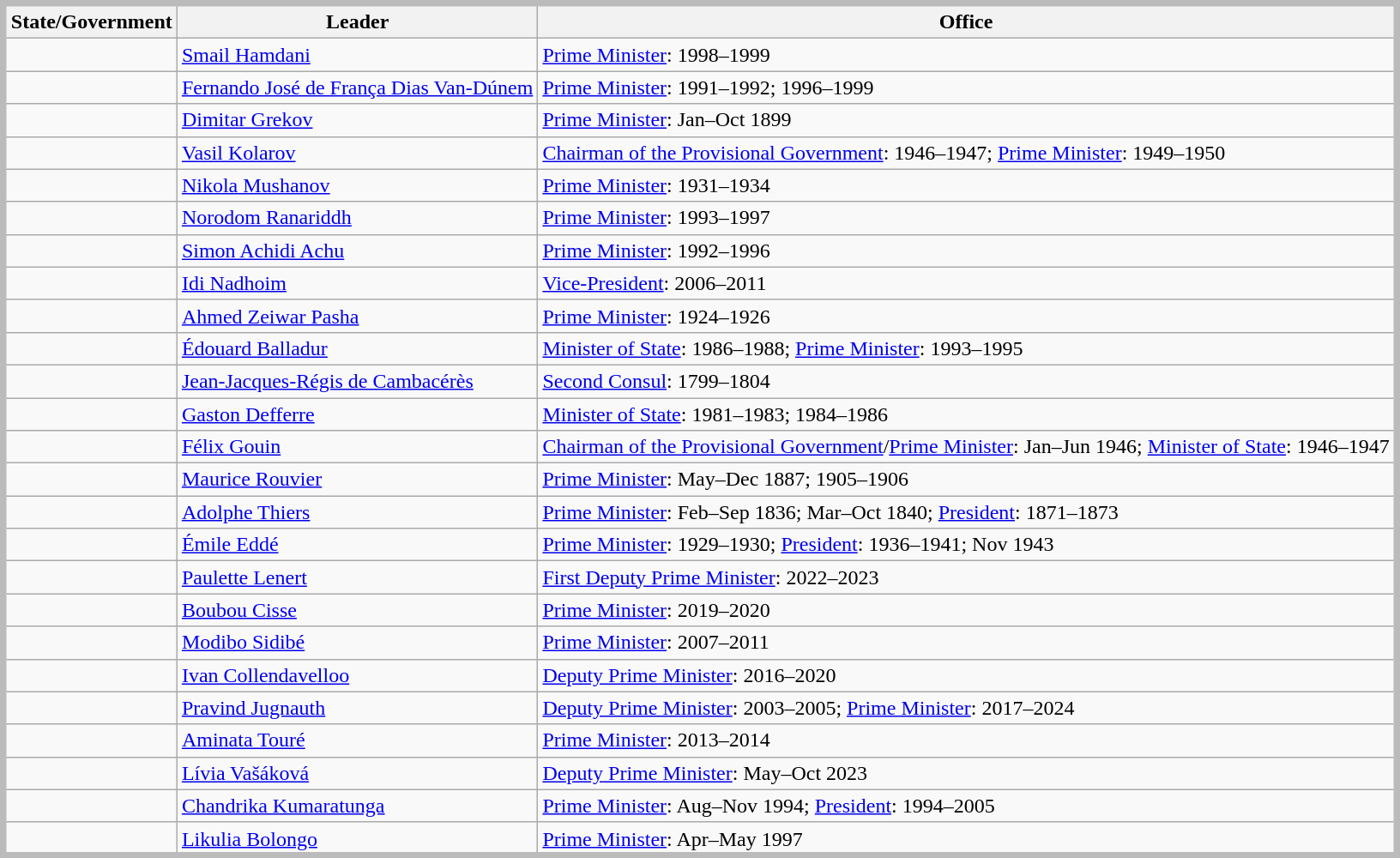<table class="wikitable" style="float: center; border: 5px solid #BBB; margin: .96em 0 0 .9em;">
<tr style="font-size: 100%;">
<th>State/Government</th>
<th>Leader</th>
<th>Office</th>
</tr>
<tr>
<td><em></em></td>
<td><a href='#'>Smail Hamdani</a></td>
<td><a href='#'>Prime Minister</a>: 1998–1999</td>
</tr>
<tr>
<td><em></em></td>
<td><a href='#'>Fernando José de França Dias Van-Dúnem</a></td>
<td><a href='#'>Prime Minister</a>: 1991–1992; 1996–1999</td>
</tr>
<tr>
<td><em></em></td>
<td><a href='#'>Dimitar Grekov</a></td>
<td><a href='#'>Prime Minister</a>: Jan–Oct 1899</td>
</tr>
<tr>
<td><em></em></td>
<td><a href='#'>Vasil Kolarov</a></td>
<td><a href='#'>Chairman of the Provisional Government</a>: 1946–1947; <a href='#'>Prime Minister</a>: 1949–1950</td>
</tr>
<tr>
<td><em></em></td>
<td><a href='#'>Nikola Mushanov</a></td>
<td><a href='#'>Prime Minister</a>: 1931–1934</td>
</tr>
<tr>
<td><em></em></td>
<td><a href='#'>Norodom Ranariddh</a></td>
<td><a href='#'>Prime Minister</a>: 1993–1997</td>
</tr>
<tr>
<td><em></em></td>
<td><a href='#'>Simon Achidi Achu</a></td>
<td><a href='#'>Prime Minister</a>: 1992–1996</td>
</tr>
<tr>
<td><em></em></td>
<td><a href='#'>Idi Nadhoim</a></td>
<td><a href='#'>Vice-President</a>: 2006–2011</td>
</tr>
<tr>
<td><em></em></td>
<td><a href='#'>Ahmed Zeiwar Pasha</a></td>
<td><a href='#'>Prime Minister</a>: 1924–1926</td>
</tr>
<tr>
<td><em></em></td>
<td><a href='#'>Édouard Balladur</a></td>
<td><a href='#'>Minister of State</a>: 1986–1988; <a href='#'>Prime Minister</a>: 1993–1995</td>
</tr>
<tr>
<td><em></em></td>
<td><a href='#'>Jean-Jacques-Régis de Cambacérès</a></td>
<td><a href='#'>Second Consul</a>: 1799–1804</td>
</tr>
<tr>
<td><em></em></td>
<td><a href='#'>Gaston Defferre</a></td>
<td><a href='#'>Minister of State</a>: 1981–1983; 1984–1986</td>
</tr>
<tr>
<td><em></em></td>
<td><a href='#'>Félix Gouin</a></td>
<td><a href='#'>Chairman of the Provisional Government</a>/<a href='#'>Prime Minister</a>: Jan–Jun 1946; <a href='#'>Minister of State</a>: 1946–1947</td>
</tr>
<tr>
<td><em></em></td>
<td><a href='#'>Maurice Rouvier</a></td>
<td><a href='#'>Prime Minister</a>: May–Dec 1887; 1905–1906</td>
</tr>
<tr>
<td><em></em></td>
<td><a href='#'>Adolphe Thiers</a></td>
<td><a href='#'>Prime Minister</a>: Feb–Sep 1836; Mar–Oct 1840; <a href='#'>President</a>: 1871–1873</td>
</tr>
<tr>
<td><em></em></td>
<td><a href='#'>Émile Eddé</a></td>
<td><a href='#'>Prime Minister</a>: 1929–1930; <a href='#'>President</a>: 1936–1941; Nov 1943</td>
</tr>
<tr>
<td><em></em></td>
<td><a href='#'>Paulette Lenert</a></td>
<td><a href='#'>First Deputy Prime Minister</a>: 2022–2023</td>
</tr>
<tr>
<td><em></em></td>
<td><a href='#'>Boubou Cisse</a></td>
<td><a href='#'>Prime Minister</a>: 2019–2020</td>
</tr>
<tr>
<td><em></em></td>
<td><a href='#'>Modibo Sidibé</a></td>
<td><a href='#'>Prime Minister</a>: 2007–2011</td>
</tr>
<tr>
<td><em></em></td>
<td><a href='#'>Ivan Collendavelloo</a></td>
<td><a href='#'>Deputy Prime Minister</a>: 2016–2020</td>
</tr>
<tr>
<td><em></em></td>
<td><a href='#'>Pravind Jugnauth</a></td>
<td><a href='#'>Deputy Prime Minister</a>: 2003–2005; <a href='#'>Prime Minister</a>: 2017–2024</td>
</tr>
<tr>
<td><em></em></td>
<td><a href='#'>Aminata Touré</a></td>
<td><a href='#'>Prime Minister</a>: 2013–2014</td>
</tr>
<tr>
<td><em></em></td>
<td><a href='#'>Lívia Vašáková</a></td>
<td><a href='#'>Deputy Prime Minister</a>: May–Oct 2023</td>
</tr>
<tr>
<td><em></em></td>
<td><a href='#'>Chandrika Kumaratunga</a></td>
<td><a href='#'>Prime Minister</a>: Aug–Nov 1994; <a href='#'>President</a>: 1994–2005</td>
</tr>
<tr>
<td><em></em></td>
<td><a href='#'>Likulia Bolongo</a></td>
<td><a href='#'>Prime Minister</a>: Apr–May 1997</td>
</tr>
<tr>
</tr>
</table>
